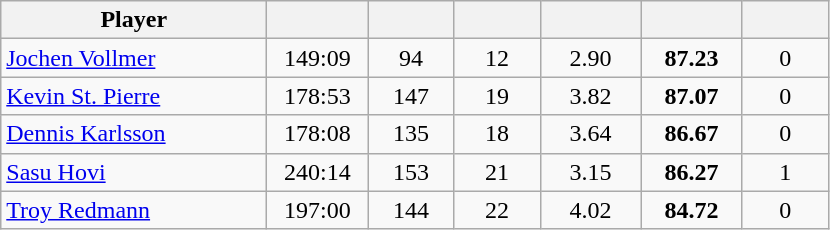<table class="wikitable sortable" style="text-align:center;">
<tr>
<th width="170px">Player</th>
<th width="60px"></th>
<th width="50px"></th>
<th width="50px"></th>
<th width="60px"></th>
<th width="60px"></th>
<th width="50px"></th>
</tr>
<tr>
<td style="text-align:left;"> <a href='#'>Jochen Vollmer</a></td>
<td>149:09</td>
<td>94</td>
<td>12</td>
<td>2.90</td>
<td><strong>87.23</strong></td>
<td>0</td>
</tr>
<tr>
<td style="text-align:left;"> <a href='#'>Kevin St. Pierre</a></td>
<td>178:53</td>
<td>147</td>
<td>19</td>
<td>3.82</td>
<td><strong>87.07</strong></td>
<td>0</td>
</tr>
<tr>
<td style="text-align:left;"> <a href='#'>Dennis Karlsson</a></td>
<td>178:08</td>
<td>135</td>
<td>18</td>
<td>3.64</td>
<td><strong>86.67</strong></td>
<td>0</td>
</tr>
<tr>
<td style="text-align:left;"> <a href='#'>Sasu Hovi</a></td>
<td>240:14</td>
<td>153</td>
<td>21</td>
<td>3.15</td>
<td><strong>86.27</strong></td>
<td>1</td>
</tr>
<tr>
<td style="text-align:left;"> <a href='#'>Troy Redmann</a></td>
<td>197:00</td>
<td>144</td>
<td>22</td>
<td>4.02</td>
<td><strong>84.72</strong></td>
<td>0</td>
</tr>
</table>
